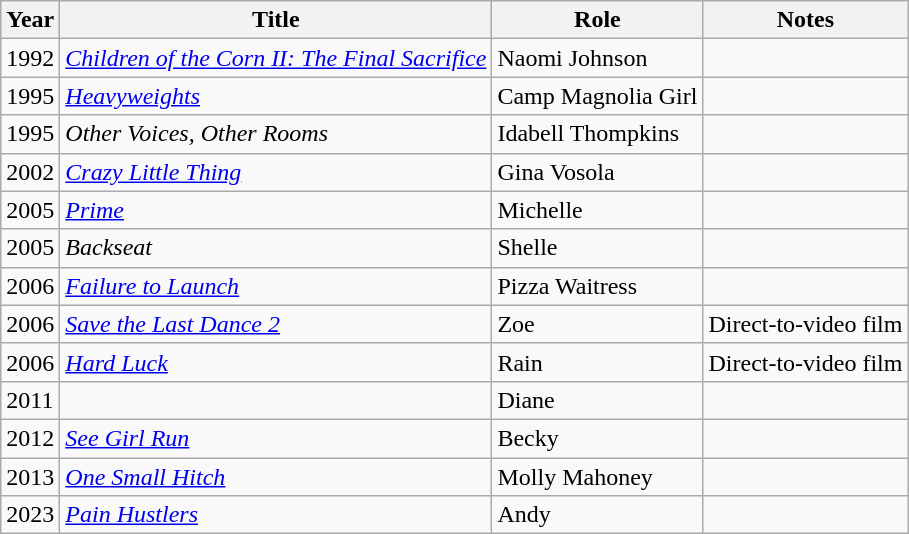<table class="wikitable sortable">
<tr>
<th>Year</th>
<th>Title</th>
<th>Role</th>
<th class="unsortable">Notes</th>
</tr>
<tr>
<td>1992</td>
<td><em><a href='#'>Children of the Corn II: The Final Sacrifice</a></em></td>
<td>Naomi Johnson</td>
<td></td>
</tr>
<tr>
<td>1995</td>
<td><em><a href='#'>Heavyweights</a></em></td>
<td>Camp Magnolia Girl</td>
<td></td>
</tr>
<tr>
<td>1995</td>
<td><em>Other Voices, Other Rooms</em></td>
<td>Idabell Thompkins</td>
<td></td>
</tr>
<tr>
<td>2002</td>
<td><em><a href='#'>Crazy Little Thing</a></em></td>
<td>Gina Vosola</td>
<td></td>
</tr>
<tr>
<td>2005</td>
<td><em><a href='#'>Prime</a></em></td>
<td>Michelle</td>
<td></td>
</tr>
<tr>
<td>2005</td>
<td><em>Backseat</em></td>
<td>Shelle</td>
<td></td>
</tr>
<tr>
<td>2006</td>
<td><em><a href='#'>Failure to Launch</a></em></td>
<td>Pizza Waitress</td>
<td></td>
</tr>
<tr>
<td>2006</td>
<td><em><a href='#'>Save the Last Dance 2</a></em></td>
<td>Zoe</td>
<td>Direct-to-video film</td>
</tr>
<tr>
<td>2006</td>
<td><em><a href='#'>Hard Luck</a></em></td>
<td>Rain</td>
<td>Direct-to-video film</td>
</tr>
<tr>
<td>2011</td>
<td><em></em></td>
<td>Diane</td>
<td></td>
</tr>
<tr>
<td>2012</td>
<td><em><a href='#'>See Girl Run</a></em></td>
<td>Becky</td>
<td></td>
</tr>
<tr>
<td>2013</td>
<td><em><a href='#'>One Small Hitch</a></em></td>
<td>Molly Mahoney</td>
<td></td>
</tr>
<tr>
<td>2023</td>
<td><em><a href='#'>Pain Hustlers</a></em></td>
<td>Andy</td>
<td></td>
</tr>
</table>
